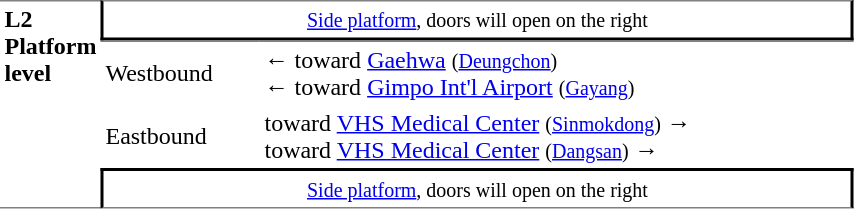<table table border=0 cellspacing=0 cellpadding=3>
<tr>
<td style="border-top:solid 1px gray;border-bottom:solid 1px gray;" width=50 rowspan=10 valign=top><strong>L2<br>Platform level</strong></td>
<td style="border-top:solid 1px gray;border-right:solid 2px black;border-left:solid 2px black;border-bottom:solid 2px black;text-align:center;" colspan=2><small><a href='#'>Side platform</a>, doors will open on the right </small></td>
</tr>
<tr>
<td style="border-bottom:solid 0px gray;border-top:solid 1px gray;" width=100>Westbound</td>
<td style="border-bottom:solid 0px gray;border-top:solid 1px gray;" width=390>←  toward <a href='#'>Gaehwa</a> <small>(<a href='#'>Deungchon</a>)</small><br>← <span> toward <a href='#'>Gimpo Int'l Airport</a> <small>(<a href='#'>Gayang</a>)</small></span></td>
</tr>
<tr>
<td>Eastbound</td>
<td>  toward <a href='#'>VHS Medical Center</a> <small>(<a href='#'>Sinmokdong</a>)</small> →<br>  toward <a href='#'>VHS Medical Center</a> <small>(<a href='#'>Dangsan</a>)</small> →</td>
</tr>
<tr>
<td style="border-top:solid 2px black;border-right:solid 2px black;border-left:solid 2px black;border-bottom:solid 1px gray;text-align:center;" colspan=2><small><a href='#'>Side platform</a>, doors will open on the right </small></td>
</tr>
</table>
